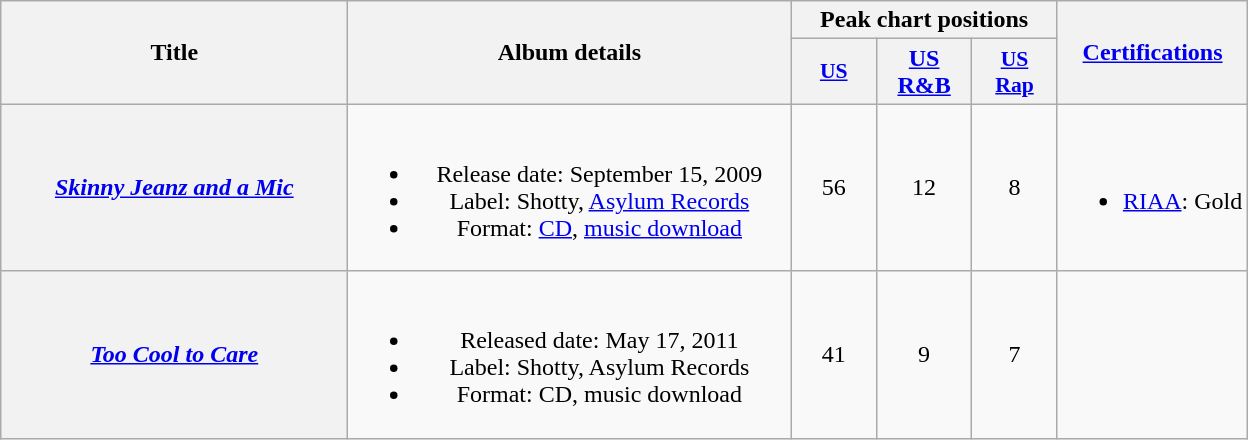<table class="wikitable plainrowheaders" style="text-align:center;">
<tr>
<th scope="col" rowspan="2" style="width:14em;">Title</th>
<th scope="col" rowspan="2" style="width:18em;">Album details</th>
<th scope="col" colspan="3">Peak chart positions</th>
<th scope="col" rowspan="2"><a href='#'>Certifications</a></th>
</tr>
<tr>
<th scope="col" style="width:3.5em;font-size:90%;"><a href='#'>US</a><br></th>
<th scope="col" style="width:3.5em;font-sizez: 90%;"><a href='#'>US<br>R&B</a><br></th>
<th scope="col" style="width:3.5em;font-size:90%;"><a href='#'>US<br>Rap</a><br></th>
</tr>
<tr>
<th scope="row"><em><a href='#'>Skinny Jeanz and a Mic</a></em></th>
<td><br><ul><li>Release date: September 15, 2009</li><li>Label: Shotty, <a href='#'>Asylum Records</a></li><li>Format: <a href='#'>CD</a>, <a href='#'>music download</a></li></ul></td>
<td>56</td>
<td>12</td>
<td>8</td>
<td><br><ul><li><a href='#'>RIAA</a>: Gold</li></ul></td>
</tr>
<tr>
<th scope="row"><em><a href='#'>Too Cool to Care</a></em></th>
<td><br><ul><li>Released date: May 17, 2011</li><li>Label: Shotty, Asylum Records</li><li>Format: CD, music download</li></ul></td>
<td>41</td>
<td>9</td>
<td>7</td>
<td></td>
</tr>
</table>
